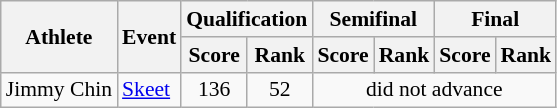<table class="wikitable" style="font-size:90%">
<tr>
<th rowspan=2>Athlete</th>
<th rowspan=2>Event</th>
<th colspan=2>Qualification</th>
<th colspan=2>Semifinal</th>
<th colspan=2>Final</th>
</tr>
<tr>
<th>Score</th>
<th>Rank</th>
<th>Score</th>
<th>Rank</th>
<th>Score</th>
<th>Rank</th>
</tr>
<tr>
<td>Jimmy Chin</td>
<td><a href='#'>Skeet</a></td>
<td align=center>136</td>
<td align=center>52</td>
<td align=center colspan=4>did not advance</td>
</tr>
</table>
